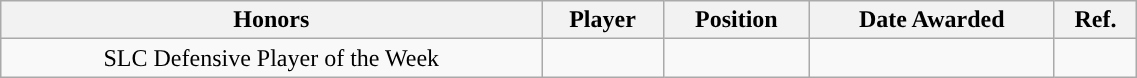<table class="wikitable" style="width: 60%;text-align: center;">
<tr>
<th>Honors</th>
<th>Player</th>
<th>Position</th>
<th>Date Awarded</th>
<th>Ref.</th>
</tr>
<tr align="center">
<td rowspan="1">SLC Defensive Player of the Week</td>
<td></td>
<td></td>
<td></td>
<td></td>
</tr>
</table>
